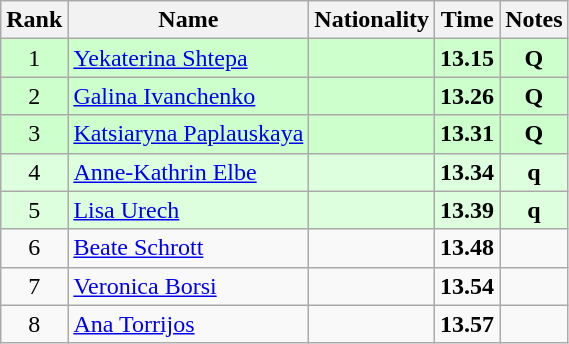<table class="wikitable sortable" style="text-align:center">
<tr>
<th>Rank</th>
<th>Name</th>
<th>Nationality</th>
<th>Time</th>
<th>Notes</th>
</tr>
<tr bgcolor=ccffcc>
<td>1</td>
<td align=left><a href='#'>Yekaterina Shtepa</a></td>
<td align=left></td>
<td><strong>13.15</strong></td>
<td><strong>Q</strong></td>
</tr>
<tr bgcolor=ccffcc>
<td>2</td>
<td align=left><a href='#'>Galina Ivanchenko</a></td>
<td align=left></td>
<td><strong>13.26</strong></td>
<td><strong>Q</strong></td>
</tr>
<tr bgcolor=ccffcc>
<td>3</td>
<td align=left><a href='#'>Katsiaryna Paplauskaya</a></td>
<td align=left></td>
<td><strong>13.31</strong></td>
<td><strong>Q</strong></td>
</tr>
<tr bgcolor=ddffdd>
<td>4</td>
<td align=left><a href='#'>Anne-Kathrin Elbe</a></td>
<td align=left></td>
<td><strong>13.34</strong></td>
<td><strong>q</strong></td>
</tr>
<tr bgcolor=ddffdd>
<td>5</td>
<td align=left><a href='#'>Lisa Urech</a></td>
<td align=left></td>
<td><strong>13.39</strong></td>
<td><strong>q</strong></td>
</tr>
<tr>
<td>6</td>
<td align=left><a href='#'>Beate Schrott</a></td>
<td align=left></td>
<td><strong>13.48</strong></td>
<td></td>
</tr>
<tr>
<td>7</td>
<td align=left><a href='#'>Veronica Borsi</a></td>
<td align=left></td>
<td><strong>13.54</strong></td>
<td></td>
</tr>
<tr>
<td>8</td>
<td align=left><a href='#'>Ana Torrijos</a></td>
<td align=left></td>
<td><strong>13.57</strong></td>
<td></td>
</tr>
</table>
